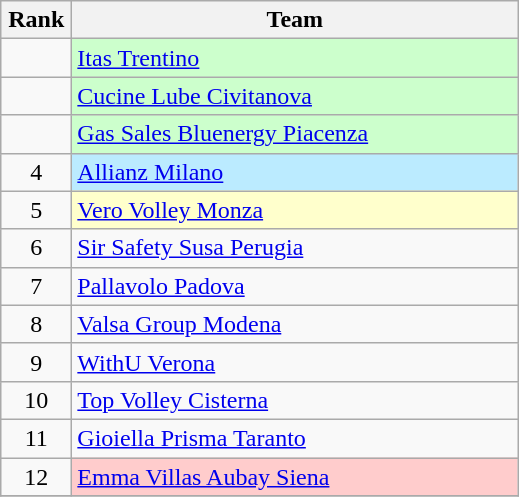<table class="wikitable" style="text-align: center;">
<tr>
<th width=40>Rank</th>
<th width=290>Team</th>
</tr>
<tr>
<td></td>
<td align=left bgcolor=#CCFFCC><a href='#'>Itas Trentino</a></td>
</tr>
<tr>
<td></td>
<td align=left bgcolor=#CCFFCC><a href='#'>Cucine Lube Civitanova</a></td>
</tr>
<tr>
<td></td>
<td align=left bgcolor=#CCFFCC><a href='#'>Gas Sales Bluenergy Piacenza</a></td>
</tr>
<tr>
<td>4</td>
<td align=left bgcolor=#BBEBFF><a href='#'>Allianz Milano</a></td>
</tr>
<tr>
<td>5</td>
<td align=left bgcolor=#FFFFCC><a href='#'>Vero Volley Monza</a></td>
</tr>
<tr>
<td>6</td>
<td align=left><a href='#'>Sir Safety Susa Perugia</a></td>
</tr>
<tr>
<td>7</td>
<td align=left><a href='#'>Pallavolo Padova</a></td>
</tr>
<tr>
<td>8</td>
<td align=left><a href='#'>Valsa Group Modena</a></td>
</tr>
<tr>
<td>9</td>
<td align=left><a href='#'>WithU Verona</a></td>
</tr>
<tr>
<td>10</td>
<td align=left><a href='#'>Top Volley Cisterna</a></td>
</tr>
<tr>
<td>11</td>
<td align=left><a href='#'>Gioiella Prisma Taranto</a></td>
</tr>
<tr>
<td>12</td>
<td align=left bgcolor=#FFCCCC><a href='#'>Emma Villas Aubay Siena</a></td>
</tr>
<tr>
</tr>
</table>
